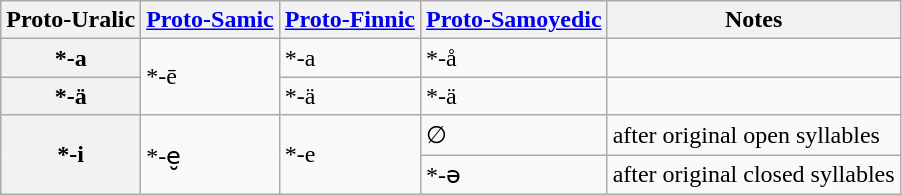<table class="wikitable">
<tr>
<th>Proto-Uralic</th>
<th><a href='#'>Proto-Samic</a></th>
<th><a href='#'>Proto-Finnic</a></th>
<th><a href='#'>Proto-Samoyedic</a></th>
<th>Notes</th>
</tr>
<tr>
<th>*-a</th>
<td rowspan="2">*-ē </td>
<td>*-a </td>
<td>*-å </td>
<td></td>
</tr>
<tr>
<th>*-ä</th>
<td>*-ä </td>
<td>*-ä </td>
<td></td>
</tr>
<tr>
<th rowspan="2">*-i</th>
<td rowspan="2">*-e̮ </td>
<td rowspan="2">*-e</td>
<td>∅</td>
<td>after original open syllables </td>
</tr>
<tr>
<td>*-ə</td>
<td>after original closed syllables </td>
</tr>
</table>
